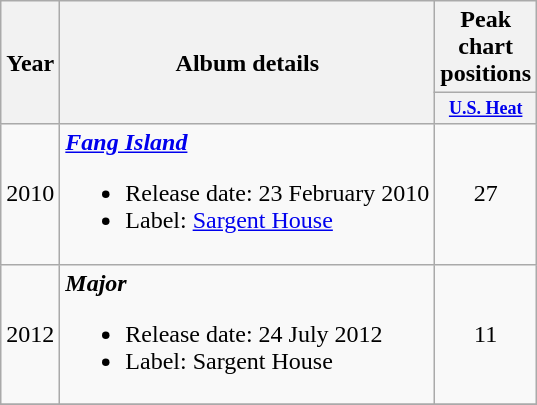<table class="wikitable" style="text-align:center;">
<tr>
<th rowspan="2">Year</th>
<th rowspan="2">Album details</th>
<th colspan="1">Peak chart positions</th>
</tr>
<tr>
<th style="width:4em;font-size:75%"><a href='#'>U.S. Heat</a></th>
</tr>
<tr>
<td>2010</td>
<td align="left"><strong><em><a href='#'>Fang Island</a></em></strong><br><ul><li>Release date: 23 February 2010</li><li>Label: <a href='#'>Sargent House</a></li></ul></td>
<td style="text-align:center;">27</td>
</tr>
<tr>
<td>2012</td>
<td align="left"><strong><em>Major</em></strong><br><ul><li>Release date: 24 July 2012</li><li>Label: Sargent House</li></ul></td>
<td style="text-align:center;">11</td>
</tr>
<tr>
</tr>
</table>
